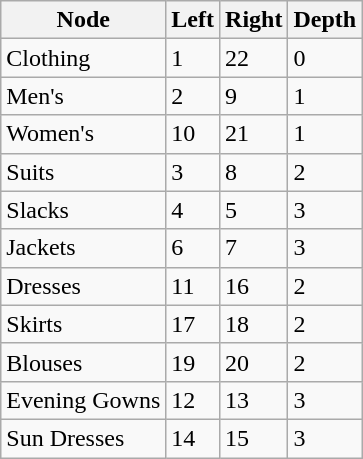<table class="wikitable sortable">
<tr>
<th>Node</th>
<th>Left</th>
<th>Right</th>
<th>Depth</th>
</tr>
<tr>
<td>Clothing</td>
<td>1</td>
<td>22</td>
<td>0</td>
</tr>
<tr>
<td>Men's</td>
<td>2</td>
<td>9</td>
<td>1</td>
</tr>
<tr>
<td>Women's</td>
<td>10</td>
<td>21</td>
<td>1</td>
</tr>
<tr>
<td>Suits</td>
<td>3</td>
<td>8</td>
<td>2</td>
</tr>
<tr>
<td>Slacks</td>
<td>4</td>
<td>5</td>
<td>3</td>
</tr>
<tr>
<td>Jackets</td>
<td>6</td>
<td>7</td>
<td>3</td>
</tr>
<tr>
<td>Dresses</td>
<td>11</td>
<td>16</td>
<td>2</td>
</tr>
<tr>
<td>Skirts</td>
<td>17</td>
<td>18</td>
<td>2</td>
</tr>
<tr>
<td>Blouses</td>
<td>19</td>
<td>20</td>
<td>2</td>
</tr>
<tr>
<td>Evening Gowns</td>
<td>12</td>
<td>13</td>
<td>3</td>
</tr>
<tr>
<td>Sun Dresses</td>
<td>14</td>
<td>15</td>
<td>3</td>
</tr>
</table>
